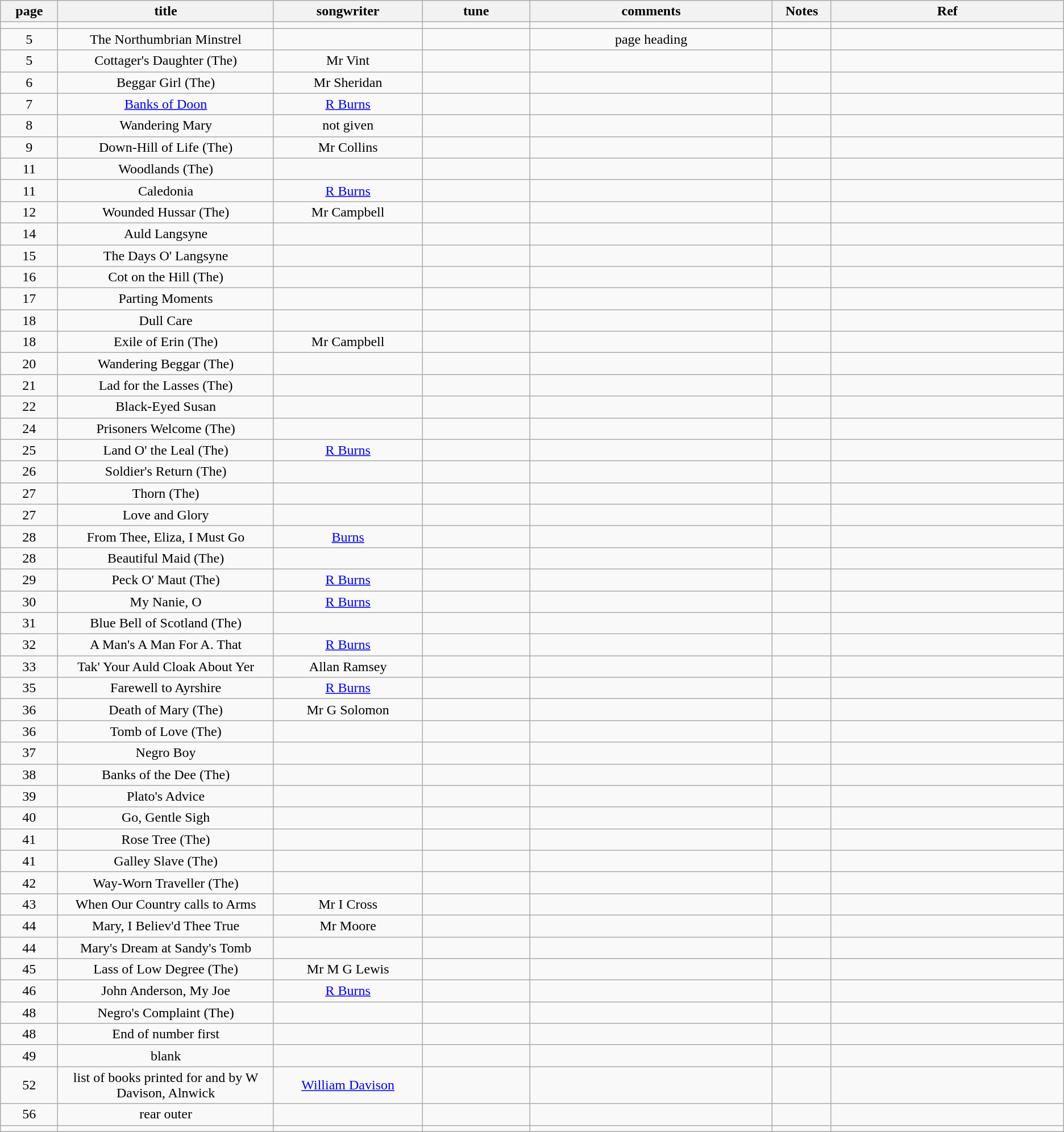<table class="wikitable" style="text-align:center;">
<tr>
<th width=70 abbr="page">page</th>
<th width=300 abbr="title of song">title</th>
<th width=200 abbr="author">songwriter</th>
<th width=150 abbr="tune/air">tune</th>
<th width=350abbr="comments">comments</th>
<th width=70 abbr="Notes">Notes</th>
<th width=350abbr="Ref">Ref</th>
</tr>
<tr>
<td></td>
<td></td>
<td></td>
<td></td>
<td></td>
<td></td>
<td></td>
</tr>
<tr>
<td>5</td>
<td>The Northumbrian Minstrel</td>
<td></td>
<td></td>
<td>page heading</td>
<td></td>
<td></td>
</tr>
<tr>
<td>5</td>
<td>Cottager's Daughter (The)</td>
<td>Mr Vint</td>
<td></td>
<td></td>
<td></td>
<td></td>
</tr>
<tr>
<td>6</td>
<td>Beggar Girl (The)</td>
<td>Mr Sheridan</td>
<td></td>
<td></td>
<td></td>
<td></td>
</tr>
<tr>
<td>7</td>
<td><a href='#'>Banks of Doon</a></td>
<td><a href='#'>R Burns</a></td>
<td></td>
<td></td>
<td></td>
<td></td>
</tr>
<tr>
<td>8</td>
<td>Wandering Mary</td>
<td>not given</td>
<td></td>
<td></td>
<td></td>
<td></td>
</tr>
<tr>
<td>9</td>
<td>Down-Hill of Life (The)</td>
<td>Mr Collins</td>
<td></td>
<td></td>
<td></td>
<td></td>
</tr>
<tr>
<td>11</td>
<td>Woodlands (The)</td>
<td></td>
<td></td>
<td></td>
<td></td>
<td></td>
</tr>
<tr>
<td>11</td>
<td>Caledonia</td>
<td><a href='#'>R Burns</a></td>
<td></td>
<td></td>
<td></td>
<td></td>
</tr>
<tr>
<td>12</td>
<td>Wounded Hussar (The)</td>
<td>Mr Campbell</td>
<td></td>
<td></td>
<td></td>
<td></td>
</tr>
<tr>
<td>14</td>
<td>Auld Langsyne</td>
<td></td>
<td></td>
<td></td>
<td></td>
<td></td>
</tr>
<tr>
<td>15</td>
<td>The Days O' Langsyne</td>
<td></td>
<td></td>
<td></td>
<td></td>
<td></td>
</tr>
<tr>
<td>16</td>
<td>Cot on the Hill (The)</td>
<td></td>
<td></td>
<td></td>
<td></td>
<td></td>
</tr>
<tr>
<td>17</td>
<td>Parting Moments</td>
<td></td>
<td></td>
<td></td>
<td></td>
<td></td>
</tr>
<tr>
<td>18</td>
<td>Dull Care</td>
<td></td>
<td></td>
<td></td>
<td></td>
<td></td>
</tr>
<tr>
<td>18</td>
<td>Exile of Erin (The)</td>
<td>Mr Campbell</td>
<td></td>
<td></td>
<td></td>
<td></td>
</tr>
<tr>
<td>20</td>
<td>Wandering Beggar (The)</td>
<td></td>
<td></td>
<td></td>
<td></td>
<td></td>
</tr>
<tr>
<td>21</td>
<td>Lad for the Lasses (The)</td>
<td></td>
<td></td>
<td></td>
<td></td>
<td></td>
</tr>
<tr>
<td>22</td>
<td>Black-Eyed Susan</td>
<td></td>
<td></td>
<td></td>
<td></td>
<td></td>
</tr>
<tr>
<td>24</td>
<td>Prisoners Welcome (The)</td>
<td></td>
<td></td>
<td></td>
<td></td>
<td></td>
</tr>
<tr>
<td>25</td>
<td>Land O' the Leal (The)</td>
<td><a href='#'>R Burns</a></td>
<td></td>
<td></td>
<td></td>
<td></td>
</tr>
<tr>
<td>26</td>
<td>Soldier's Return (The)</td>
<td></td>
<td></td>
<td></td>
<td></td>
<td></td>
</tr>
<tr>
<td>27</td>
<td>Thorn (The)</td>
<td></td>
<td></td>
<td></td>
<td></td>
<td></td>
</tr>
<tr>
<td>27</td>
<td>Love and Glory</td>
<td></td>
<td></td>
<td></td>
<td></td>
<td></td>
</tr>
<tr>
<td>28</td>
<td>From Thee, Eliza, I Must Go</td>
<td><a href='#'>Burns</a></td>
<td></td>
<td></td>
<td></td>
<td></td>
</tr>
<tr>
<td>28</td>
<td>Beautiful Maid (The)</td>
<td></td>
<td></td>
<td></td>
<td></td>
<td></td>
</tr>
<tr>
<td>29</td>
<td>Peck O' Maut (The)</td>
<td><a href='#'>R Burns</a></td>
<td></td>
<td></td>
<td></td>
<td></td>
</tr>
<tr>
<td>30</td>
<td>My Nanie, O</td>
<td><a href='#'>R Burns</a></td>
<td></td>
<td></td>
<td></td>
<td></td>
</tr>
<tr>
<td>31</td>
<td>Blue Bell of Scotland (The)</td>
<td></td>
<td></td>
<td></td>
<td></td>
<td></td>
</tr>
<tr>
<td>32</td>
<td>A Man's A Man For A. That</td>
<td><a href='#'>R Burns</a></td>
<td></td>
<td></td>
<td></td>
<td></td>
</tr>
<tr>
<td>33</td>
<td>Tak' Your Auld Cloak About Yer</td>
<td>Allan Ramsey</td>
<td></td>
<td></td>
<td></td>
<td></td>
</tr>
<tr>
<td>35</td>
<td>Farewell to Ayrshire</td>
<td><a href='#'>R Burns</a></td>
<td></td>
<td></td>
<td></td>
<td></td>
</tr>
<tr>
<td>36</td>
<td>Death of Mary (The)</td>
<td>Mr G Solomon</td>
<td></td>
<td></td>
<td></td>
<td></td>
</tr>
<tr>
<td>36</td>
<td>Tomb of Love (The)</td>
<td></td>
<td></td>
<td></td>
<td></td>
<td></td>
</tr>
<tr>
<td>37</td>
<td>Negro Boy</td>
<td></td>
<td></td>
<td></td>
<td></td>
<td></td>
</tr>
<tr>
<td>38</td>
<td>Banks of the Dee (The)</td>
<td></td>
<td></td>
<td></td>
<td></td>
<td></td>
</tr>
<tr>
<td>39</td>
<td>Plato's Advice</td>
<td></td>
<td></td>
<td></td>
<td></td>
<td></td>
</tr>
<tr>
<td>40</td>
<td>Go, Gentle Sigh</td>
<td></td>
<td></td>
<td></td>
<td></td>
<td></td>
</tr>
<tr>
<td>41</td>
<td>Rose Tree (The)</td>
<td></td>
<td></td>
<td></td>
<td></td>
<td></td>
</tr>
<tr>
<td>41</td>
<td>Galley Slave (The)</td>
<td></td>
<td></td>
<td></td>
<td></td>
<td></td>
</tr>
<tr>
<td>42</td>
<td>Way-Worn Traveller (The)</td>
<td></td>
<td></td>
<td></td>
<td></td>
<td></td>
</tr>
<tr>
<td>43</td>
<td>When Our Country calls to Arms</td>
<td>Mr I Cross</td>
<td></td>
<td></td>
<td></td>
<td></td>
</tr>
<tr>
<td>44</td>
<td>Mary, I Believ'd Thee True</td>
<td>Mr Moore</td>
<td></td>
<td></td>
<td></td>
<td></td>
</tr>
<tr>
<td>44</td>
<td>Mary's Dream at Sandy's Tomb</td>
<td></td>
<td></td>
<td></td>
<td></td>
<td></td>
</tr>
<tr>
<td>45</td>
<td>Lass of Low Degree (The)</td>
<td>Mr M G Lewis</td>
<td></td>
<td></td>
<td></td>
<td></td>
</tr>
<tr>
<td>46</td>
<td>John Anderson, My Joe</td>
<td><a href='#'>R Burns</a></td>
<td></td>
<td></td>
<td></td>
<td></td>
</tr>
<tr>
<td>48</td>
<td>Negro's Complaint (The)</td>
<td></td>
<td></td>
<td></td>
<td></td>
<td></td>
</tr>
<tr>
<td>48</td>
<td>End of number first</td>
<td></td>
<td></td>
<td></td>
<td></td>
<td></td>
</tr>
<tr>
<td>49</td>
<td>blank</td>
<td></td>
<td></td>
<td></td>
<td></td>
<td></td>
</tr>
<tr>
<td>52</td>
<td>list of books printed for and by W Davison, Alnwick</td>
<td><a href='#'>William Davison</a></td>
<td></td>
<td></td>
<td></td>
<td></td>
</tr>
<tr>
<td>56</td>
<td>rear outer</td>
<td></td>
<td></td>
<td></td>
<td></td>
<td></td>
</tr>
<tr>
<td></td>
<td></td>
<td></td>
<td></td>
<td></td>
<td></td>
<td></td>
</tr>
</table>
